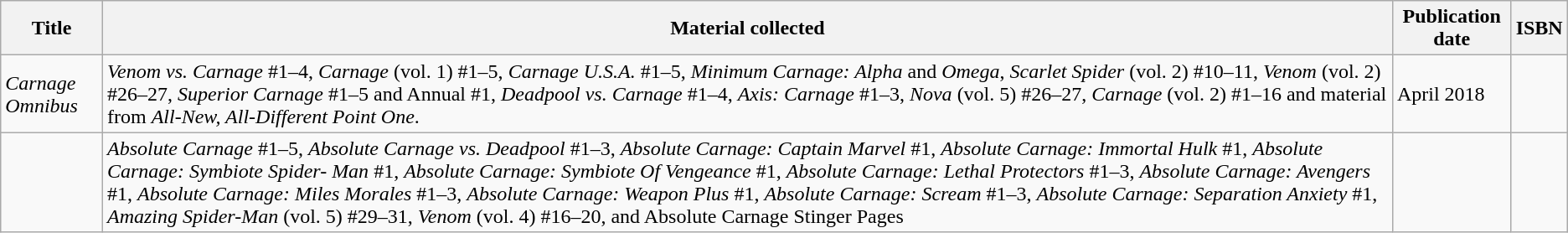<table class="wikitable">
<tr>
<th>Title</th>
<th>Material collected</th>
<th>Publication date</th>
<th>ISBN</th>
</tr>
<tr>
<td><em>Carnage Omnibus</em></td>
<td><em>Venom vs. Carnage</em> #1–4, <em>Carnage</em> (vol. 1) #1–5, <em>Carnage U.S.A.</em> #1–5, <em>Minimum Carnage: Alpha</em> and <em>Omega</em>, <em>Scarlet Spider</em> (vol. 2) #10–11, <em>Venom</em> (vol. 2) #26–27, <em>Superior Carnage</em> #1–5 and Annual #1, <em>Deadpool vs. Carnage</em> #1–4, <em>Axis: Carnage</em> #1–3, <em>Nova</em> (vol. 5) #26–27, <em>Carnage</em> (vol. 2) #1–16 and material from <em>All-New, All-Different Point One</em>.</td>
<td>April 2018</td>
<td></td>
</tr>
<tr>
<td><em></em></td>
<td><em>Absolute Carnage</em> #1–5, <em>Absolute Carnage vs. Deadpool</em> #1–3, <em>Absolute Carnage: Captain Marvel</em> #1, <em>Absolute Carnage: Immortal Hulk</em> #1, <em>Absolute Carnage: Symbiote Spider- Man</em> #1, <em>Absolute Carnage: Symbiote Of Vengeance</em> #1, <em>Absolute Carnage: Lethal Protectors</em> #1–3, <em>Absolute Carnage: Avengers</em> #1, <em>Absolute Carnage: Miles Morales</em> #1–3, <em>Absolute Carnage: Weapon Plus</em> #1, <em>Absolute Carnage: Scream</em> #1–3, <em>Absolute Carnage: Separation Anxiety</em> #1, <em>Amazing Spider-Man</em> (vol. 5) #29–31, <em>Venom</em> (vol. 4) #16–20, and Absolute Carnage Stinger Pages</td>
<td></td>
<td></td>
</tr>
</table>
